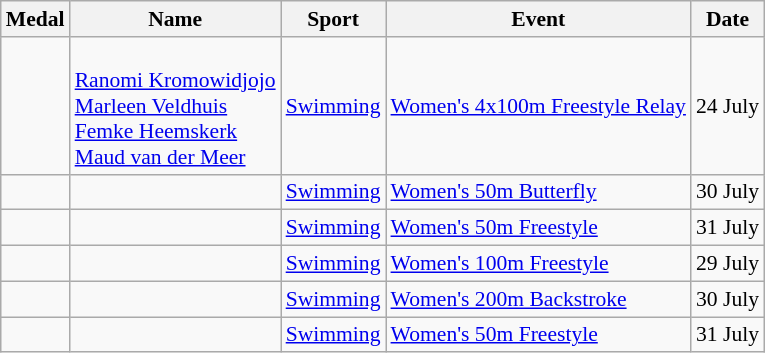<table class="wikitable sortable" style="font-size:90%">
<tr>
<th>Medal</th>
<th>Name</th>
<th>Sport</th>
<th>Event</th>
<th>Date</th>
</tr>
<tr>
<td></td>
<td><br><a href='#'>Ranomi Kromowidjojo</a><br><a href='#'>Marleen Veldhuis</a><br><a href='#'>Femke Heemskerk</a><br><a href='#'>Maud van der Meer</a></td>
<td><a href='#'>Swimming</a></td>
<td><a href='#'>Women's 4x100m Freestyle Relay</a></td>
<td>24 July</td>
</tr>
<tr>
<td></td>
<td></td>
<td><a href='#'>Swimming</a></td>
<td><a href='#'>Women's 50m Butterfly</a></td>
<td>30 July</td>
</tr>
<tr>
<td></td>
<td></td>
<td><a href='#'>Swimming</a></td>
<td><a href='#'>Women's 50m Freestyle</a></td>
<td>31 July</td>
</tr>
<tr>
<td></td>
<td></td>
<td><a href='#'>Swimming</a></td>
<td><a href='#'>Women's 100m Freestyle</a></td>
<td>29 July</td>
</tr>
<tr>
<td></td>
<td></td>
<td><a href='#'>Swimming</a></td>
<td><a href='#'>Women's 200m Backstroke</a></td>
<td>30 July</td>
</tr>
<tr>
<td></td>
<td></td>
<td><a href='#'>Swimming</a></td>
<td><a href='#'>Women's 50m Freestyle</a></td>
<td>31 July</td>
</tr>
</table>
